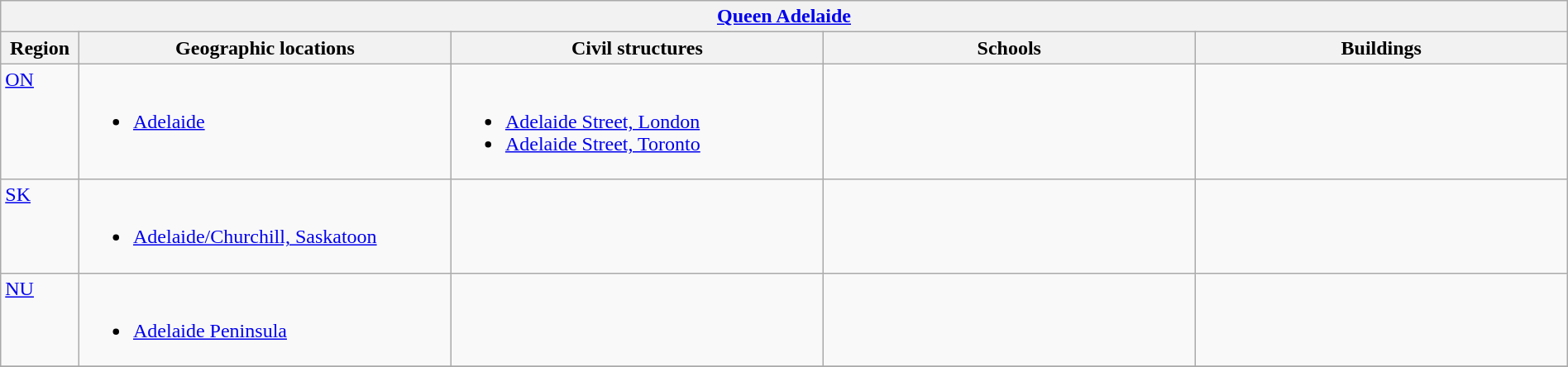<table class="wikitable" width="100%">
<tr>
<th colspan="5"> <a href='#'>Queen Adelaide</a></th>
</tr>
<tr>
<th width="5%">Region</th>
<th width="23.75%">Geographic locations</th>
<th width="23.75%">Civil structures</th>
<th width="23.75%">Schools</th>
<th width="23.75%">Buildings</th>
</tr>
<tr>
<td align=left valign=top> <a href='#'>ON</a></td>
<td align=left valign=top><br><ul><li><a href='#'>Adelaide</a></li></ul></td>
<td align=left valign=top><br><ul><li><a href='#'>Adelaide Street, London</a></li><li><a href='#'>Adelaide Street, Toronto</a></li></ul></td>
<td></td>
<td></td>
</tr>
<tr>
<td align=left valign=top> <a href='#'>SK</a></td>
<td align=left valign=top><br><ul><li><a href='#'>Adelaide/Churchill, Saskatoon</a></li></ul></td>
<td></td>
<td></td>
<td></td>
</tr>
<tr>
<td align=left valign=top> <a href='#'>NU</a></td>
<td align=left valign=top><br><ul><li><a href='#'>Adelaide Peninsula</a></li></ul></td>
<td></td>
<td></td>
<td></td>
</tr>
<tr>
</tr>
</table>
